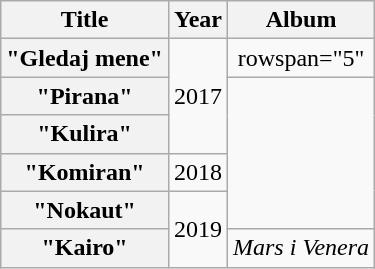<table class="wikitable plainrowheaders" style="text-align:center;">
<tr>
<th scope="col">Title</th>
<th scope="col">Year</th>
<th scope="col">Album</th>
</tr>
<tr>
<th scope="row">"Gledaj mene"<br></th>
<td rowspan="3">2017</td>
<td>rowspan="5" </td>
</tr>
<tr>
<th scope="row">"Pirana"<br></th>
</tr>
<tr>
<th scope="row">"Kulira"<br></th>
</tr>
<tr>
<th scope="row">"Komiran"<br></th>
<td rowspan="1">2018</td>
</tr>
<tr>
<th scope="row">"Nokaut"<br></th>
<td rowspan="2">2019</td>
</tr>
<tr>
<th scope="row">"Kairo"<br></th>
<td><em>Mars i Venera</em></td>
</tr>
</table>
